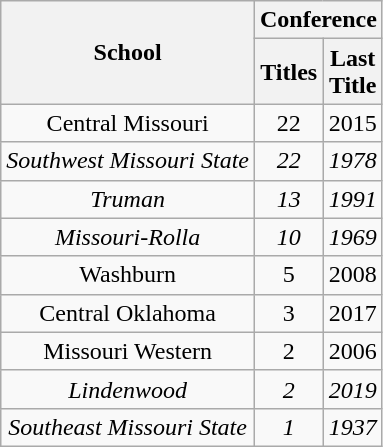<table class="wikitable sortable" style="text-align:center">
<tr>
<th rowspan=2>School</th>
<th colspan=2>Conference</th>
</tr>
<tr>
<th>Titles</th>
<th>Last<br>Title</th>
</tr>
<tr>
<td>Central Missouri</td>
<td>22</td>
<td>2015</td>
</tr>
<tr>
<td><em>Southwest Missouri State</em></td>
<td><em>22</em></td>
<td><em>1978</em></td>
</tr>
<tr>
<td><em>Truman</em></td>
<td><em>13</em></td>
<td><em>1991</em></td>
</tr>
<tr>
<td><em>Missouri-Rolla</em></td>
<td><em>10</em></td>
<td><em>1969</em></td>
</tr>
<tr>
<td>Washburn</td>
<td>5</td>
<td>2008</td>
</tr>
<tr>
<td>Central Oklahoma</td>
<td>3</td>
<td>2017</td>
</tr>
<tr>
<td>Missouri Western</td>
<td>2</td>
<td>2006</td>
</tr>
<tr>
<td><em>Lindenwood</em></td>
<td><em>2</em></td>
<td><em>2019</em></td>
</tr>
<tr>
<td><em>Southeast Missouri State</em></td>
<td><em>1</em></td>
<td><em>1937</em></td>
</tr>
</table>
